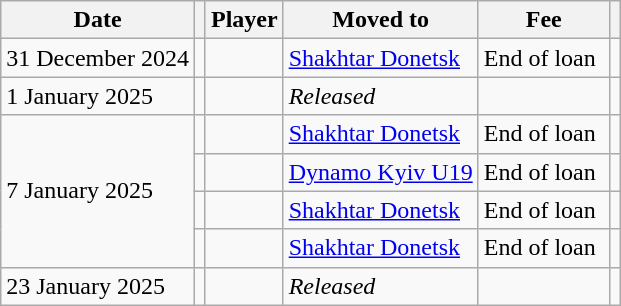<table class="wikitable plainrowheaders sortable">
<tr>
<th scope="col">Date</th>
<th></th>
<th scope="col">Player</th>
<th>Moved to</th>
<th style="width: 80px;">Fee</th>
<th></th>
</tr>
<tr>
<td>31 December 2024</td>
<td align="center"></td>
<td></td>
<td> <a href='#'>Shakhtar Donetsk</a></td>
<td>End of loan</td>
<td></td>
</tr>
<tr>
<td>1 January 2025</td>
<td align="center"></td>
<td></td>
<td><em>Released</em></td>
<td></td>
<td></td>
</tr>
<tr>
<td rowspan="4">7 January 2025</td>
<td align="center"></td>
<td></td>
<td> <a href='#'>Shakhtar Donetsk</a></td>
<td>End of loan</td>
<td></td>
</tr>
<tr>
<td align="center"></td>
<td></td>
<td> <a href='#'>Dynamo Kyiv U19</a></td>
<td>End of loan</td>
<td></td>
</tr>
<tr>
<td align="center"></td>
<td></td>
<td> <a href='#'>Shakhtar Donetsk</a></td>
<td>End of loan</td>
<td></td>
</tr>
<tr>
<td align="center"></td>
<td></td>
<td> <a href='#'>Shakhtar Donetsk</a></td>
<td>End of loan</td>
<td></td>
</tr>
<tr>
<td>23 January 2025</td>
<td align="center"></td>
<td></td>
<td><em>Released</em></td>
<td></td>
<td></td>
</tr>
</table>
